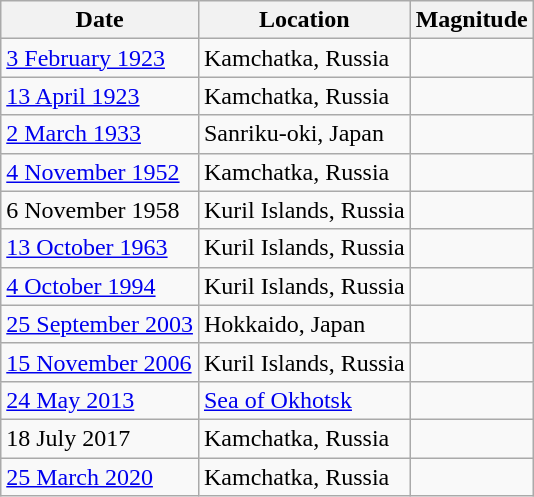<table class="wikitable">
<tr>
<th>Date</th>
<th>Location</th>
<th>Magnitude</th>
</tr>
<tr>
<td><a href='#'>3 February 1923</a></td>
<td>Kamchatka, Russia</td>
<td></td>
</tr>
<tr>
<td><a href='#'>13 April 1923</a></td>
<td>Kamchatka, Russia</td>
<td></td>
</tr>
<tr>
<td><a href='#'>2 March 1933</a></td>
<td>Sanriku-oki, Japan</td>
<td></td>
</tr>
<tr>
<td><a href='#'>4 November 1952</a></td>
<td>Kamchatka, Russia</td>
<td></td>
</tr>
<tr>
<td>6 November 1958</td>
<td>Kuril Islands, Russia</td>
<td></td>
</tr>
<tr>
<td><a href='#'>13 October 1963</a></td>
<td>Kuril Islands, Russia</td>
<td></td>
</tr>
<tr>
<td><a href='#'>4 October 1994</a></td>
<td>Kuril Islands, Russia</td>
<td></td>
</tr>
<tr>
<td><a href='#'>25 September 2003</a></td>
<td>Hokkaido, Japan</td>
<td></td>
</tr>
<tr>
<td><a href='#'>15 November 2006</a></td>
<td>Kuril Islands, Russia</td>
<td></td>
</tr>
<tr>
<td><a href='#'>24 May 2013</a></td>
<td><a href='#'>Sea of Okhotsk</a></td>
<td></td>
</tr>
<tr>
<td>18 July 2017</td>
<td>Kamchatka, Russia</td>
<td></td>
</tr>
<tr>
<td><a href='#'>25 March 2020</a></td>
<td>Kamchatka, Russia</td>
<td></td>
</tr>
</table>
